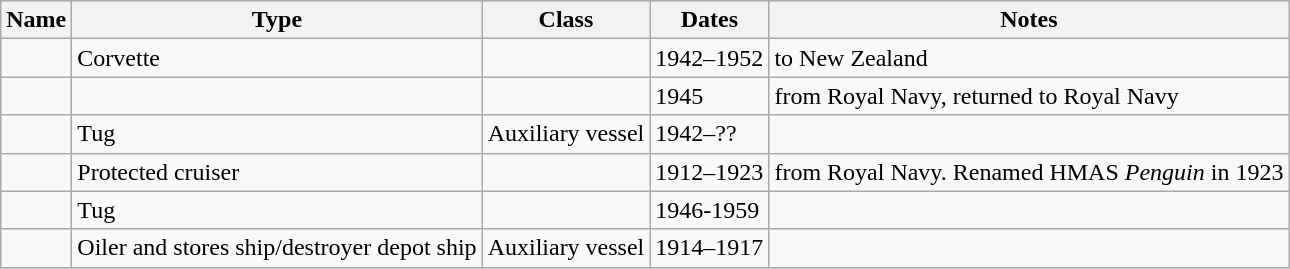<table class="wikitable sortable" border="1">
<tr>
<th>Name</th>
<th>Type</th>
<th>Class</th>
<th>Dates</th>
<th>Notes</th>
</tr>
<tr>
<td></td>
<td>Corvette</td>
<td></td>
<td>1942–1952</td>
<td>to New Zealand</td>
</tr>
<tr>
<td></td>
<td></td>
<td></td>
<td>1945</td>
<td>from Royal Navy, returned to Royal Navy</td>
</tr>
<tr>
<td></td>
<td>Tug</td>
<td>Auxiliary vessel</td>
<td>1942–??</td>
<td> </td>
</tr>
<tr>
<td></td>
<td>Protected cruiser</td>
<td></td>
<td>1912–1923</td>
<td>from Royal Navy. Renamed HMAS <em>Penguin</em> in 1923</td>
</tr>
<tr>
<td></td>
<td>Tug</td>
<td> </td>
<td>1946-1959</td>
<td> </td>
</tr>
<tr>
<td></td>
<td>Oiler and stores ship/destroyer depot ship</td>
<td>Auxiliary vessel</td>
<td>1914–1917</td>
<td> </td>
</tr>
</table>
